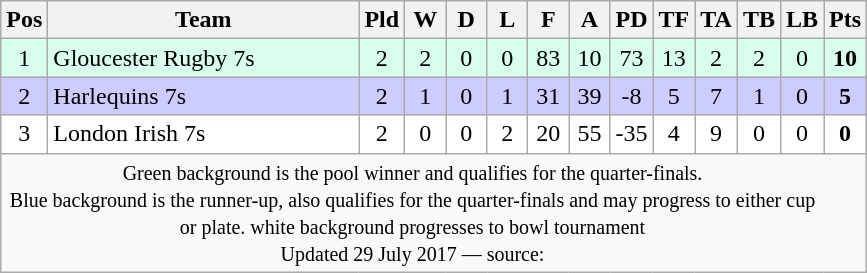<table class="wikitable" style="text-align: center;">
<tr>
<th width="20">Pos</th>
<th width="200">Team</th>
<th width="20">Pld</th>
<th width="20">W</th>
<th width="20">D</th>
<th width="20">L</th>
<th width="20">F</th>
<th width="20">A</th>
<th width="20">PD</th>
<th width="20">TF</th>
<th width="20">TA</th>
<th width="20">TB</th>
<th width="20">LB</th>
<th width="20">Pts</th>
</tr>
<tr bgcolor=#d8ffeb>
<td>1</td>
<td align=left>Gloucester Rugby 7s</td>
<td>2</td>
<td>2</td>
<td>0</td>
<td>0</td>
<td>83</td>
<td>10</td>
<td>73</td>
<td>13</td>
<td>2</td>
<td>2</td>
<td>0</td>
<td><strong>10</strong></td>
</tr>
<tr bgcolor=#ccccff>
<td>2</td>
<td align=left>Harlequins 7s</td>
<td>2</td>
<td>1</td>
<td>0</td>
<td>1</td>
<td>31</td>
<td>39</td>
<td>-8</td>
<td>5</td>
<td>7</td>
<td>1</td>
<td>0</td>
<td><strong>5</strong></td>
</tr>
<tr bgcolor=#ffffff>
<td>3</td>
<td align=left>London Irish 7s</td>
<td>2</td>
<td>0</td>
<td>0</td>
<td>2</td>
<td>20</td>
<td>55</td>
<td>-35</td>
<td>4</td>
<td>9</td>
<td>0</td>
<td>0</td>
<td><strong>0</strong></td>
</tr>
<tr align=center>
<td colspan="13" style="border:0px"><small>Green background is the pool winner and qualifies for the quarter-finals.<br>Blue background is the runner-up, also qualifies for the quarter-finals and may progress to either cup or plate. white background progresses to bowl tournament<br>Updated 29 July 2017 — source: </small></td>
</tr>
</table>
